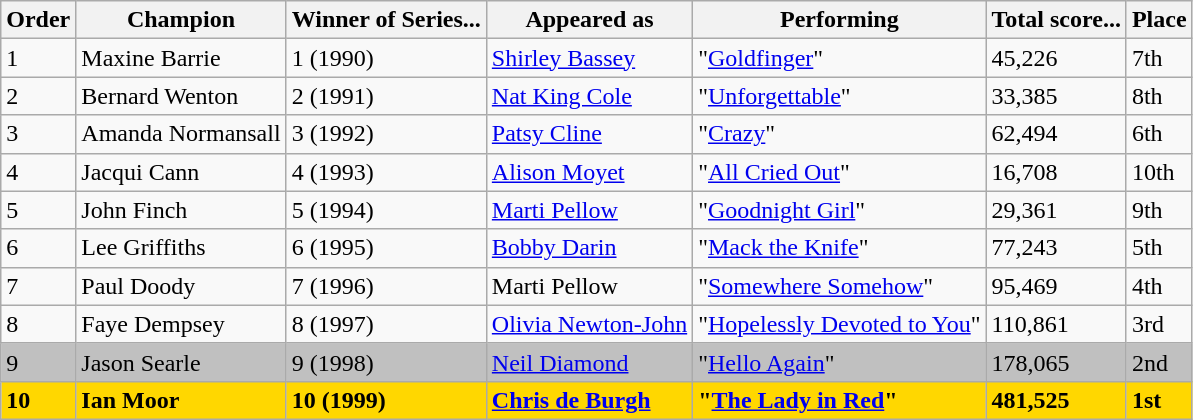<table class="wikitable sortable">
<tr>
<th>Order</th>
<th>Champion</th>
<th>Winner of Series...</th>
<th>Appeared as</th>
<th>Performing</th>
<th>Total score...</th>
<th>Place</th>
</tr>
<tr>
<td>1</td>
<td>Maxine Barrie</td>
<td>1 (1990)</td>
<td><a href='#'>Shirley Bassey</a></td>
<td>"<a href='#'>Goldfinger</a>"</td>
<td>45,226</td>
<td>7th</td>
</tr>
<tr>
<td>2</td>
<td>Bernard Wenton</td>
<td>2 (1991)</td>
<td><a href='#'>Nat King Cole</a></td>
<td>"<a href='#'>Unforgettable</a>"</td>
<td>33,385</td>
<td>8th</td>
</tr>
<tr>
<td>3</td>
<td>Amanda Normansall</td>
<td>3 (1992)</td>
<td><a href='#'>Patsy Cline</a></td>
<td>"<a href='#'>Crazy</a>"</td>
<td>62,494</td>
<td>6th</td>
</tr>
<tr>
<td>4</td>
<td>Jacqui Cann</td>
<td>4 (1993)</td>
<td><a href='#'>Alison Moyet</a></td>
<td>"<a href='#'>All Cried Out</a>"</td>
<td>16,708</td>
<td>10th</td>
</tr>
<tr>
<td>5</td>
<td>John Finch</td>
<td>5 (1994)</td>
<td><a href='#'>Marti Pellow</a></td>
<td>"<a href='#'>Goodnight Girl</a>"</td>
<td>29,361</td>
<td>9th</td>
</tr>
<tr>
<td>6</td>
<td>Lee Griffiths</td>
<td>6 (1995)</td>
<td><a href='#'>Bobby Darin</a></td>
<td>"<a href='#'>Mack the Knife</a>"</td>
<td>77,243</td>
<td>5th</td>
</tr>
<tr>
<td>7</td>
<td>Paul Doody</td>
<td>7 (1996)</td>
<td>Marti Pellow</td>
<td>"<a href='#'>Somewhere Somehow</a>"</td>
<td>95,469</td>
<td>4th</td>
</tr>
<tr>
<td>8</td>
<td>Faye Dempsey</td>
<td>8 (1997)</td>
<td><a href='#'>Olivia Newton-John</a></td>
<td>"<a href='#'>Hopelessly Devoted to You</a>"</td>
<td>110,861</td>
<td>3rd</td>
</tr>
<tr style="background:silver;">
<td>9</td>
<td>Jason Searle</td>
<td>9 (1998)</td>
<td><a href='#'>Neil Diamond</a></td>
<td>"<a href='#'>Hello Again</a>"</td>
<td>178,065</td>
<td>2nd</td>
</tr>
<tr style="background:gold;">
<td><strong>10</strong></td>
<td><strong>Ian Moor</strong></td>
<td><strong>10 (1999)</strong></td>
<td><strong><a href='#'>Chris de Burgh</a></strong></td>
<td><strong>"<a href='#'>The Lady in Red</a>"</strong></td>
<td><strong>481,525</strong></td>
<td><strong>1st</strong></td>
</tr>
</table>
